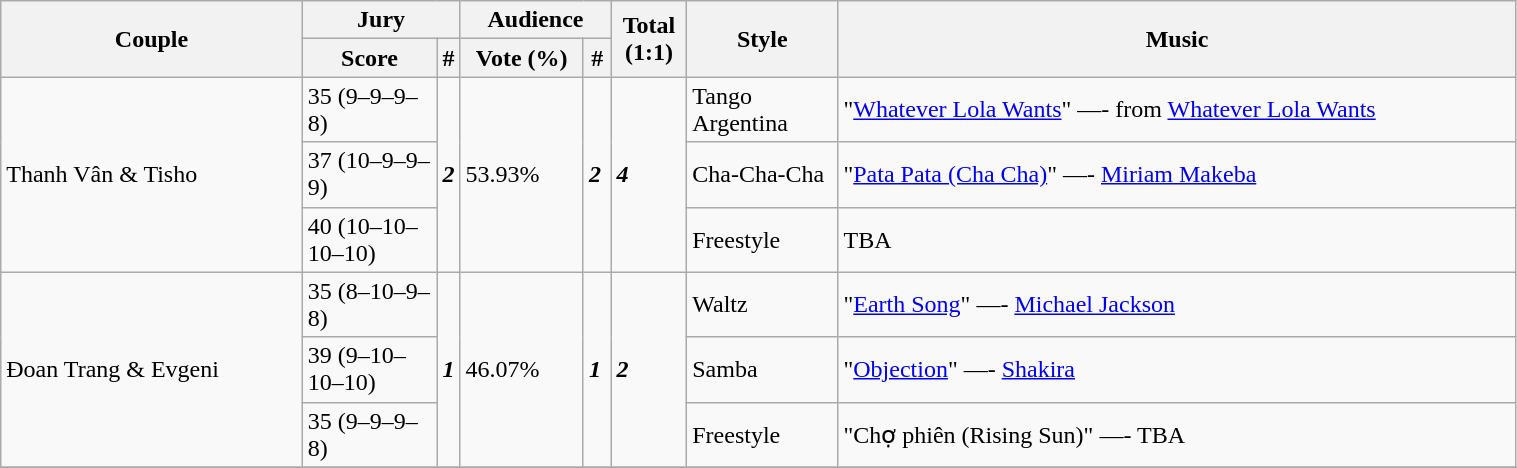<table class="wikitable" style="width:80%;">
<tr>
<th rowspan=2 style="width:20%;">Couple</th>
<th colspan=2 style="width:10%;">Jury</th>
<th colspan=2 style="width:10%;">Audience</th>
<th rowspan=2 style="width:5%;">Total<br> (1:1)</th>
<th rowspan=2 style="width:10%;">Style</th>
<th rowspan=2 style="width:45%;">Music</th>
</tr>
<tr>
<th>Score</th>
<th>#</th>
<th>Vote (%)</th>
<th>#</th>
</tr>
<tr>
<td rowspan=3>Thanh Vân & Tisho</td>
<td>35 (9–9–9–8)</td>
<td rowspan=3><strong><em>2</em></strong></td>
<td rowspan=3>53.93%</td>
<td rowspan=3><strong><em>2</em></strong></td>
<td rowspan=3><strong><em>4</em></strong></td>
<td>Tango Argentina</td>
<td>"<a href='#'>Whatever Lola Wants</a>" —- from <a href='#'>Whatever Lola Wants</a></td>
</tr>
<tr>
<td>37 (10–9–9–9)</td>
<td>Cha-Cha-Cha</td>
<td>"<a href='#'>Pata Pata (Cha Cha)</a>" —- <a href='#'>Miriam Makeba</a></td>
</tr>
<tr>
<td>40 (10–10–10–10)</td>
<td>Freestyle</td>
<td>TBA</td>
</tr>
<tr>
<td rowspan=3>Đoan Trang & Evgeni</td>
<td>35 (8–10–9–8)</td>
<td rowspan=3><strong><em>1</em></strong></td>
<td rowspan=3>46.07%</td>
<td rowspan=3><strong><em>1</em></strong></td>
<td rowspan=3><strong><em>2</em></strong></td>
<td>Waltz</td>
<td>"<a href='#'>Earth Song</a>" —- <a href='#'>Michael Jackson</a></td>
</tr>
<tr>
<td>39 (9–10–10–10)</td>
<td>Samba</td>
<td>"<a href='#'>Objection</a>" —- <a href='#'>Shakira</a></td>
</tr>
<tr>
<td>35 (9–9–9–8)</td>
<td>Freestyle</td>
<td>"Chợ phiên (Rising Sun)" —- TBA</td>
</tr>
<tr>
</tr>
</table>
